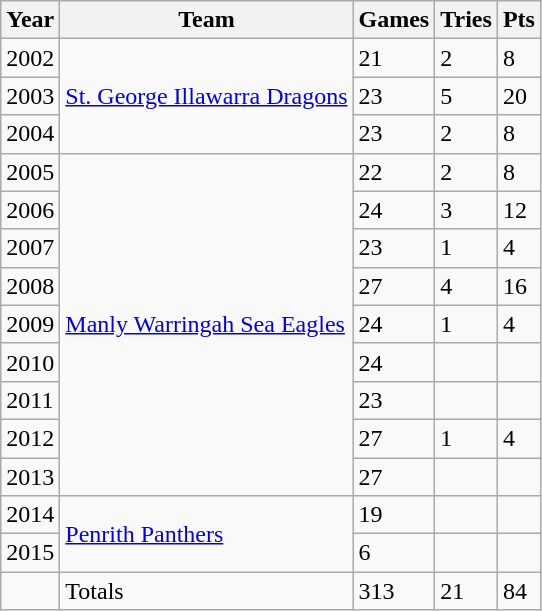<table class="wikitable">
<tr>
<th>Year</th>
<th>Team</th>
<th>Games</th>
<th>Tries</th>
<th>Pts</th>
</tr>
<tr>
<td>2002</td>
<td rowspan="3"> <a href='#'>St. George Illawarra Dragons</a></td>
<td>21</td>
<td>2</td>
<td>8</td>
</tr>
<tr>
<td>2003</td>
<td>23</td>
<td>5</td>
<td>20</td>
</tr>
<tr>
<td>2004</td>
<td>23</td>
<td>2</td>
<td>8</td>
</tr>
<tr>
<td>2005</td>
<td rowspan="9"> <a href='#'>Manly Warringah Sea Eagles</a></td>
<td>22</td>
<td>2</td>
<td>8</td>
</tr>
<tr>
<td>2006</td>
<td>24</td>
<td>3</td>
<td>12</td>
</tr>
<tr>
<td>2007</td>
<td>23</td>
<td>1</td>
<td>4</td>
</tr>
<tr>
<td>2008</td>
<td>27</td>
<td>4</td>
<td>16</td>
</tr>
<tr>
<td>2009</td>
<td>24</td>
<td>1</td>
<td>4</td>
</tr>
<tr>
<td>2010</td>
<td>24</td>
<td></td>
<td></td>
</tr>
<tr>
<td>2011</td>
<td>23</td>
<td></td>
<td></td>
</tr>
<tr>
<td>2012</td>
<td>27</td>
<td>1</td>
<td>4</td>
</tr>
<tr>
<td>2013</td>
<td>27</td>
<td></td>
<td></td>
</tr>
<tr>
<td>2014</td>
<td rowspan="2"> <a href='#'>Penrith Panthers</a></td>
<td>19</td>
<td></td>
<td></td>
</tr>
<tr>
<td>2015</td>
<td>6</td>
<td></td>
<td></td>
</tr>
<tr>
<td></td>
<td>Totals</td>
<td>313</td>
<td>21</td>
<td>84</td>
</tr>
</table>
